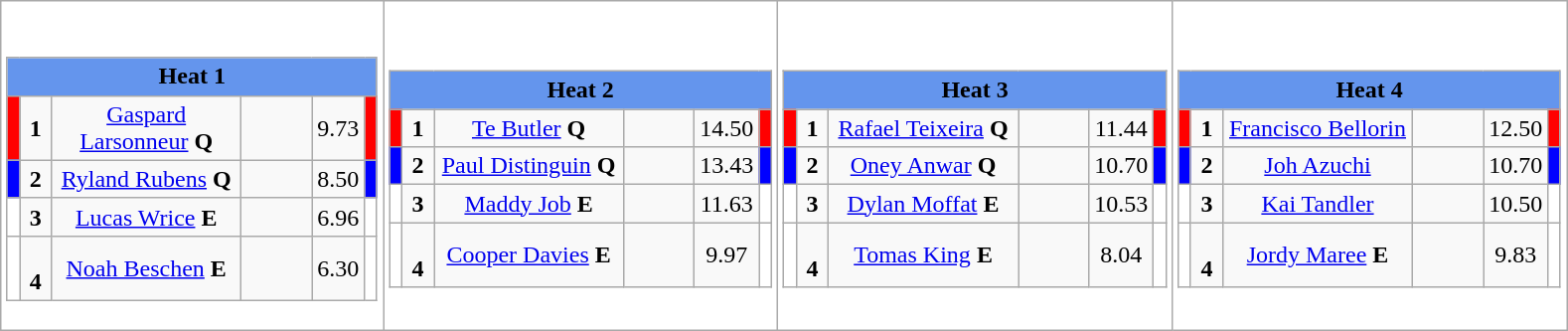<table class="wikitable" style="background:#fff;">
<tr>
<td><br><table class="wikitable" style="margin:1em auto;">
<tr>
<td colspan="8"  style="text-align:center; background:#6495ed;"><strong>Heat 1</strong></td>
</tr>
<tr>
<td style="width:01px; background: #f00;"></td>
<td style="width:14px; text-align:center;"><strong>1</strong></td>
<td style="width:120px; text-align:center;"><a href='#'>Gaspard Larsonneur</a> <strong>Q</strong></td>
<td style="width:40px; text-align:center;"></td>
<td style="width:20px; text-align:center;">9.73</td>
<td style="width:01px; background: #f00;"></td>
</tr>
<tr>
<td style="width:01px; background: #00f;"></td>
<td style="width:14px; text-align:center;"><strong>2</strong></td>
<td style="width:120px; text-align:center;"><a href='#'>Ryland Rubens</a> <strong>Q</strong></td>
<td style="width:40px; text-align:center;"></td>
<td style="width:20px; text-align:center;">8.50</td>
<td style="width:01px; background: #00f;"></td>
</tr>
<tr>
<td style="width:01px; background: #fff;"></td>
<td style="width:14px; text-align:center;"><strong>3</strong></td>
<td style="width:120px; text-align:center;"><a href='#'>Lucas Wrice</a> <strong>E</strong></td>
<td style="width:40px; text-align:center;"></td>
<td style="width:20px; text-align:center;">6.96</td>
<td style="width:01px; background: #fff;"></td>
</tr>
<tr>
<td style="width:01px; background: #fff;"></td>
<td style="width:14px; text-align:center;"><br><strong>4</strong></td>
<td style="width:120px; text-align:center;"><a href='#'>Noah Beschen</a> <strong>E</strong></td>
<td style="width:40px; text-align:center;"></td>
<td style="width:20px; text-align:center;">6.30</td>
<td style="width:01px; background: #fff;"></td>
</tr>
</table>
</td>
<td><br><table class="wikitable" style="margin:1em auto;">
<tr>
<td colspan="8"  style="text-align:center; background:#6495ed;"><strong>Heat 2</strong></td>
</tr>
<tr>
<td style="width:01px; background: #f00;"></td>
<td style="width:14px; text-align:center;"><strong>1</strong></td>
<td style="width:120px; text-align:center;"><a href='#'>Te Butler</a> <strong>Q</strong></td>
<td style="width:40px; text-align:center;"></td>
<td style="width:20px; text-align:center;">14.50</td>
<td style="width:01px; background: #f00;"></td>
</tr>
<tr>
<td style="width:01px; background: #00f;"></td>
<td style="width:14px; text-align:center;"><strong>2</strong></td>
<td style="width:120px; text-align:center;"><a href='#'>Paul Distinguin</a> <strong>Q</strong></td>
<td style="width:40px; text-align:center;"></td>
<td style="width:20px; text-align:center;">13.43</td>
<td style="width:01px; background: #00f;"></td>
</tr>
<tr>
<td style="width:01px; background: #fff;"></td>
<td style="width:14px; text-align:center;"><strong>3</strong></td>
<td style="width:120px; text-align:center;"><a href='#'>Maddy Job</a> <strong>E</strong></td>
<td style="width:40px; text-align:center;"></td>
<td style="width:20px; text-align:center;">11.63</td>
<td style="width:01px; background: #fff;"></td>
</tr>
<tr>
<td style="width:01px; background: #fff;"></td>
<td style="width:14px; text-align:center;"><br><strong>4</strong></td>
<td style="width:120px; text-align:center;"><a href='#'>Cooper Davies</a> <strong>E</strong></td>
<td style="width:40px; text-align:center;"></td>
<td style="width:20px; text-align:center;">9.97</td>
<td style="width:01px; background: #fff;"></td>
</tr>
</table>
</td>
<td><br><table class="wikitable" style="margin:1em auto;">
<tr>
<td colspan="8"  style="text-align:center; background:#6495ed;"><strong>Heat 3</strong></td>
</tr>
<tr>
<td style="width:01px; background: #f00;"></td>
<td style="width:14px; text-align:center;"><strong>1</strong></td>
<td style="width:120px; text-align:center;"><a href='#'>Rafael Teixeira</a> <strong>Q</strong></td>
<td style="width:40px; text-align:center;"></td>
<td style="width:20px; text-align:center;">11.44</td>
<td style="width:01px; background: #f00;"></td>
</tr>
<tr>
<td style="width:01px; background: #00f;"></td>
<td style="width:14px; text-align:center;"><strong>2</strong></td>
<td style="width:120px; text-align:center;"><a href='#'>Oney Anwar</a> <strong>Q</strong></td>
<td style="width:40px; text-align:center;"></td>
<td style="width:20px; text-align:center;">10.70</td>
<td style="width:01px; background: #00f;"></td>
</tr>
<tr>
<td style="width:01px; background: #fff;"></td>
<td style="width:14px; text-align:center;"><strong>3</strong></td>
<td style="width:120px; text-align:center;"><a href='#'>Dylan Moffat</a> <strong>E</strong></td>
<td style="width:40px; text-align:center;"></td>
<td style="width:20px; text-align:center;">10.53</td>
<td style="width:01px; background: #fff;"></td>
</tr>
<tr>
<td style="width:01px; background: #fff;"></td>
<td style="width:14px; text-align:center;"><br><strong>4</strong></td>
<td style="width:120px; text-align:center;"><a href='#'>Tomas King</a> <strong>E</strong></td>
<td style="width:40px; text-align:center;"></td>
<td style="width:20px; text-align:center;">8.04</td>
<td style="width:01px; background: #fff;"></td>
</tr>
</table>
</td>
<td><br><table class="wikitable" style="margin:1em auto;">
<tr>
<td colspan="6"  style="text-align:center; background:#6495ed;"><strong>Heat 4</strong></td>
</tr>
<tr>
<td style="width:01px; background: #f00;"></td>
<td style="width:14px; text-align:center;"><strong>1</strong></td>
<td style="width:120px; text-align:center;"><a href='#'>Francisco Bellorin</a></td>
<td style="width:40px; text-align:center;"></td>
<td style="width:20px; text-align:center;">12.50</td>
<td style="width:01px; background: #f00;"></td>
</tr>
<tr>
<td style="width:01px; background: #00f;"></td>
<td style="width:14px; text-align:center;"><strong>2</strong></td>
<td style="width:120px; text-align:center;"><a href='#'>Joh Azuchi</a></td>
<td style="width:40px; text-align:center;"></td>
<td style="width:20px; text-align:center;">10.70</td>
<td style="width:01px; background: #00f;"></td>
</tr>
<tr>
<td style="width:01px; background: #fff;"></td>
<td style="width:14px; text-align:center;"><strong>3</strong></td>
<td style="width:120px; text-align:center;"><a href='#'>Kai Tandler</a></td>
<td style="width:40px; text-align:center;"></td>
<td style="width:20px; text-align:center;">10.50</td>
<td style="width:01px; background: #fff;"></td>
</tr>
<tr>
<td style="width:01px; background: #fff;"></td>
<td style="width:14px; text-align:center;"><br><strong>4</strong></td>
<td style="width:120px; text-align:center;"><a href='#'>Jordy Maree</a> <strong>E</strong></td>
<td style="width:40px; text-align:center;"></td>
<td style="width:20px; text-align:center;">9.83</td>
<td style="width:01px; background: #fff;"></td>
</tr>
</table>
</td>
</tr>
</table>
